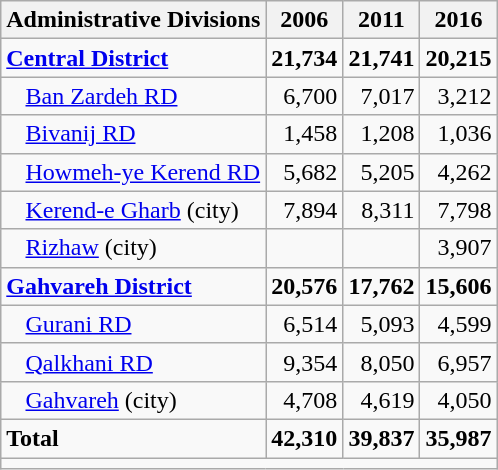<table class="wikitable">
<tr>
<th>Administrative Divisions</th>
<th>2006</th>
<th>2011</th>
<th>2016</th>
</tr>
<tr>
<td><strong><a href='#'>Central District</a></strong></td>
<td style="text-align: right;"><strong>21,734</strong></td>
<td style="text-align: right;"><strong>21,741</strong></td>
<td style="text-align: right;"><strong>20,215</strong></td>
</tr>
<tr>
<td style="padding-left: 1em;"><a href='#'>Ban Zardeh RD</a></td>
<td style="text-align: right;">6,700</td>
<td style="text-align: right;">7,017</td>
<td style="text-align: right;">3,212</td>
</tr>
<tr>
<td style="padding-left: 1em;"><a href='#'>Bivanij RD</a></td>
<td style="text-align: right;">1,458</td>
<td style="text-align: right;">1,208</td>
<td style="text-align: right;">1,036</td>
</tr>
<tr>
<td style="padding-left: 1em;"><a href='#'>Howmeh-ye Kerend RD</a></td>
<td style="text-align: right;">5,682</td>
<td style="text-align: right;">5,205</td>
<td style="text-align: right;">4,262</td>
</tr>
<tr>
<td style="padding-left: 1em;"><a href='#'>Kerend-e Gharb</a> (city)</td>
<td style="text-align: right;">7,894</td>
<td style="text-align: right;">8,311</td>
<td style="text-align: right;">7,798</td>
</tr>
<tr>
<td style="padding-left: 1em;"><a href='#'>Rizhaw</a> (city)</td>
<td style="text-align: right;"></td>
<td style="text-align: right;"></td>
<td style="text-align: right;">3,907</td>
</tr>
<tr>
<td><strong><a href='#'>Gahvareh District</a></strong></td>
<td style="text-align: right;"><strong>20,576</strong></td>
<td style="text-align: right;"><strong>17,762</strong></td>
<td style="text-align: right;"><strong>15,606</strong></td>
</tr>
<tr>
<td style="padding-left: 1em;"><a href='#'>Gurani RD</a></td>
<td style="text-align: right;">6,514</td>
<td style="text-align: right;">5,093</td>
<td style="text-align: right;">4,599</td>
</tr>
<tr>
<td style="padding-left: 1em;"><a href='#'>Qalkhani RD</a></td>
<td style="text-align: right;">9,354</td>
<td style="text-align: right;">8,050</td>
<td style="text-align: right;">6,957</td>
</tr>
<tr>
<td style="padding-left: 1em;"><a href='#'>Gahvareh</a> (city)</td>
<td style="text-align: right;">4,708</td>
<td style="text-align: right;">4,619</td>
<td style="text-align: right;">4,050</td>
</tr>
<tr>
<td><strong>Total</strong></td>
<td style="text-align: right;"><strong>42,310</strong></td>
<td style="text-align: right;"><strong>39,837</strong></td>
<td style="text-align: right;"><strong>35,987</strong></td>
</tr>
<tr>
<td colspan=4></td>
</tr>
</table>
